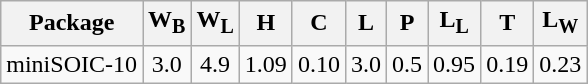<table class="wikitable floatright" style="text-align: center;">
<tr>
<th>Package</th>
<th>W<sub>B</sub></th>
<th>W<sub>L</sub></th>
<th>H</th>
<th>C</th>
<th>L</th>
<th>P</th>
<th>L<sub>L</sub></th>
<th>T</th>
<th>L<sub>W</sub></th>
</tr>
<tr>
<td>miniSOIC-10</td>
<td>3.0</td>
<td>4.9</td>
<td>1.09</td>
<td>0.10</td>
<td>3.0</td>
<td>0.5</td>
<td>0.95</td>
<td>0.19</td>
<td>0.23</td>
</tr>
</table>
